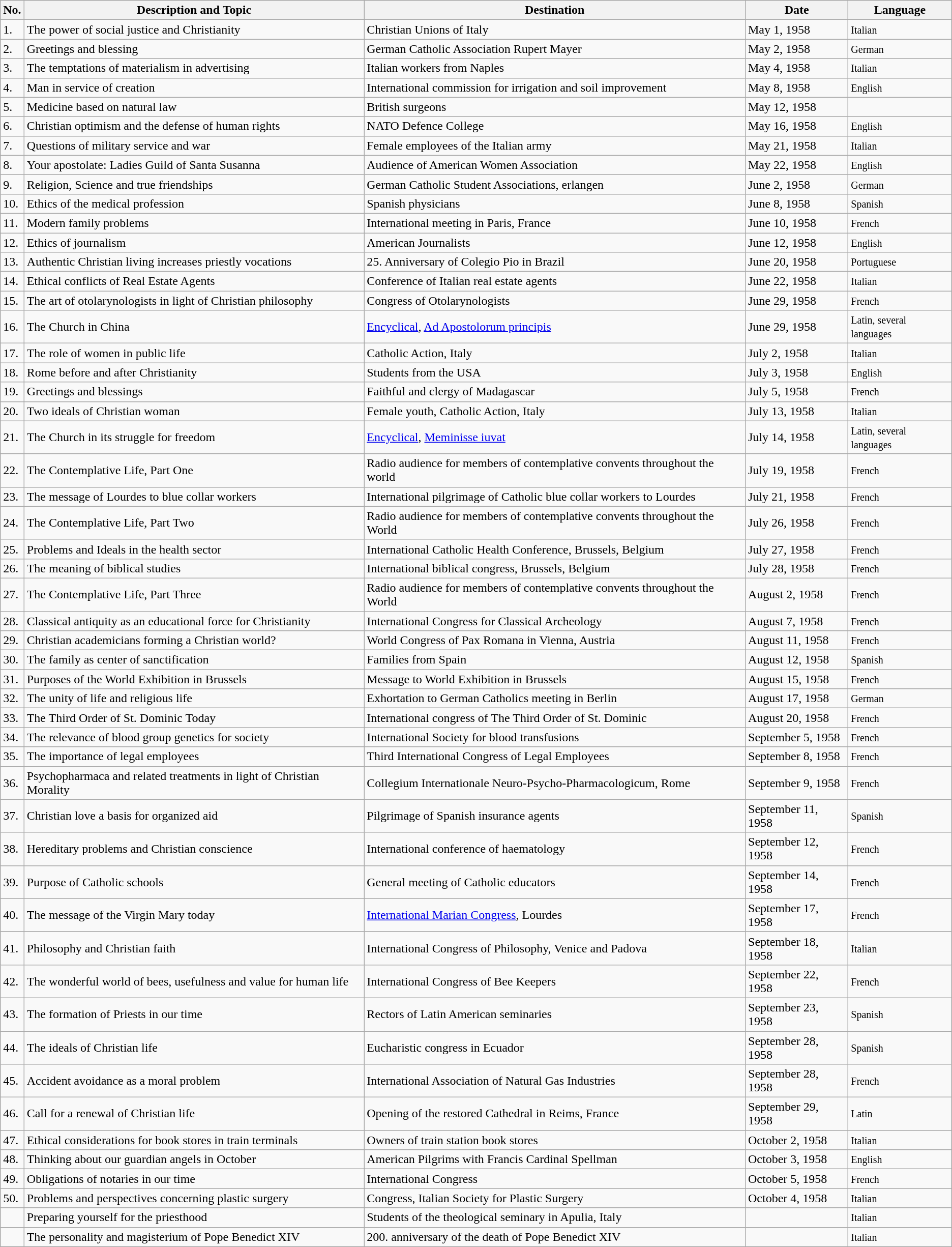<table class="wikitable">
<tr>
<th>No.</th>
<th>Description and Topic</th>
<th>Destination</th>
<th>Date</th>
<th>Language</th>
</tr>
<tr>
<td>1.</td>
<td>The power of social justice and Christianity</td>
<td>Christian Unions of Italy</td>
<td>May 1, 1958</td>
<td><small> Italian </small></td>
</tr>
<tr>
<td>2.</td>
<td>Greetings and blessing</td>
<td>German Catholic Association Rupert Mayer</td>
<td>May 2, 1958</td>
<td><small> German </small></td>
</tr>
<tr>
<td>3.</td>
<td>The temptations of materialism in advertising</td>
<td>Italian workers from Naples</td>
<td>May 4, 1958</td>
<td><small>Italian </small></td>
</tr>
<tr>
<td>4.</td>
<td>Man in service of creation</td>
<td>International commission for irrigation and soil improvement</td>
<td>May 8, 1958</td>
<td><small>English </small></td>
</tr>
<tr>
<td>5.</td>
<td>Medicine based on natural law</td>
<td>British surgeons</td>
<td>May 12, 1958</td>
<td><small> </small></td>
</tr>
<tr>
<td>6.</td>
<td>Christian optimism and the defense of human rights</td>
<td>NATO Defence College</td>
<td>May 16, 1958</td>
<td><small> English </small></td>
</tr>
<tr>
<td>7.</td>
<td>Questions of military service and war</td>
<td>Female employees of the Italian army</td>
<td>May 21, 1958</td>
<td><small> Italian </small></td>
</tr>
<tr>
<td>8.</td>
<td>Your apostolate: Ladies Guild of Santa Susanna</td>
<td>Audience of American Women Association</td>
<td>May 22, 1958</td>
<td><small> English </small></td>
</tr>
<tr>
<td>9.</td>
<td>Religion, Science and true friendships</td>
<td>German Catholic Student Associations, erlangen</td>
<td>June 2, 1958</td>
<td><small> German </small></td>
</tr>
<tr>
<td>10.</td>
<td>Ethics of the medical profession</td>
<td>Spanish physicians</td>
<td>June 8, 1958</td>
<td><small> Spanish </small></td>
</tr>
<tr>
<td>11.</td>
<td>Modern family problems</td>
<td>International meeting in Paris, France</td>
<td>June 10, 1958</td>
<td><small> French </small></td>
</tr>
<tr>
<td>12.</td>
<td>Ethics of journalism</td>
<td>American Journalists</td>
<td>June 12, 1958</td>
<td><small> English </small></td>
</tr>
<tr>
<td>13.</td>
<td>Authentic Christian living increases priestly vocations</td>
<td>25. Anniversary of Colegio Pio in Brazil</td>
<td>June 20, 1958</td>
<td><small>Portuguese </small></td>
</tr>
<tr>
<td>14.</td>
<td>Ethical conflicts of Real Estate Agents</td>
<td>Conference of Italian real estate agents</td>
<td>June 22, 1958</td>
<td><small>Italian </small></td>
</tr>
<tr>
<td>15.</td>
<td>The art of otolarynologists in light of Christian philosophy</td>
<td>Congress of Otolarynologists</td>
<td>June 29, 1958</td>
<td><small> French </small></td>
</tr>
<tr>
<td>16.</td>
<td>The Church in China</td>
<td><a href='#'>Encyclical</a>, <a href='#'>Ad Apostolorum principis</a></td>
<td>June 29, 1958</td>
<td><small>Latin, several languages </small></td>
</tr>
<tr>
<td>17.</td>
<td>The role of women in public life</td>
<td>Catholic Action, Italy</td>
<td>July 2, 1958</td>
<td><small> Italian </small></td>
</tr>
<tr>
<td>18.</td>
<td>Rome before and after Christianity</td>
<td>Students from the USA</td>
<td>July 3, 1958</td>
<td><small> English </small></td>
</tr>
<tr>
<td>19.</td>
<td>Greetings and blessings</td>
<td>Faithful and clergy of Madagascar</td>
<td>July 5, 1958</td>
<td><small>French </small></td>
</tr>
<tr>
<td>20.</td>
<td>Two ideals of Christian woman</td>
<td>Female youth, Catholic Action, Italy</td>
<td>July 13, 1958</td>
<td><small> Italian </small></td>
</tr>
<tr>
<td>21.</td>
<td>The Church in its struggle for freedom</td>
<td><a href='#'>Encyclical</a>, <a href='#'>Meminisse iuvat</a></td>
<td>July 14, 1958</td>
<td><small> Latin, several languages </small></td>
</tr>
<tr>
<td>22.</td>
<td>The Contemplative Life, Part One</td>
<td>Radio audience for members of contemplative convents throughout the world</td>
<td>July 19, 1958</td>
<td><small>French </small></td>
</tr>
<tr>
<td>23.</td>
<td>The message of Lourdes to blue collar workers</td>
<td>International pilgrimage of Catholic blue collar workers to Lourdes</td>
<td>July 21, 1958</td>
<td><small> French </small></td>
</tr>
<tr>
<td>24.</td>
<td>The Contemplative Life, Part Two</td>
<td>Radio audience for members of contemplative convents throughout the World</td>
<td>July 26, 1958</td>
<td><small> French </small></td>
</tr>
<tr>
<td>25.</td>
<td>Problems and Ideals in the health sector</td>
<td>International Catholic Health Conference, Brussels, Belgium</td>
<td>July 27, 1958</td>
<td><small>French </small></td>
</tr>
<tr>
<td>26.</td>
<td>The meaning of biblical studies</td>
<td>International biblical congress, Brussels, Belgium</td>
<td>July 28, 1958</td>
<td><small> French </small></td>
</tr>
<tr>
<td>27.</td>
<td>The Contemplative Life, Part Three</td>
<td>Radio audience for members of contemplative convents throughout the World</td>
<td>August 2, 1958</td>
<td><small> French </small></td>
</tr>
<tr>
<td>28.</td>
<td>Classical antiquity as an educational force for Christianity</td>
<td>International Congress for Classical Archeology</td>
<td>August 7, 1958</td>
<td><small> French </small></td>
</tr>
<tr>
<td>29.</td>
<td>Christian academicians forming a Christian world?</td>
<td>World Congress of Pax Romana in Vienna, Austria</td>
<td>August 11, 1958</td>
<td><small> French </small></td>
</tr>
<tr>
<td>30.</td>
<td>The family as center of sanctification</td>
<td>Families from Spain</td>
<td>August 12, 1958</td>
<td><small> Spanish </small></td>
</tr>
<tr>
<td>31.</td>
<td>Purposes of the World Exhibition in Brussels</td>
<td>Message to World Exhibition in Brussels</td>
<td>August 15, 1958</td>
<td><small> French </small></td>
</tr>
<tr>
<td>32.</td>
<td>The unity of life and religious life</td>
<td>Exhortation to German Catholics meeting in Berlin</td>
<td>August 17, 1958</td>
<td><small>German </small></td>
</tr>
<tr>
<td>33.</td>
<td>The Third Order of St. Dominic Today</td>
<td>International congress of The Third Order of St. Dominic</td>
<td>August 20, 1958</td>
<td><small>French </small></td>
</tr>
<tr>
<td>34.</td>
<td>The relevance of blood group genetics for society</td>
<td>International Society for blood transfusions</td>
<td>September 5, 1958</td>
<td><small> French </small></td>
</tr>
<tr>
<td>35.</td>
<td>The importance of legal employees</td>
<td>Third International Congress of Legal Employees</td>
<td>September 8, 1958</td>
<td><small> French </small></td>
</tr>
<tr>
<td>36.</td>
<td>Psychopharmaca and related treatments in light of Christian Morality</td>
<td>Collegium Internationale Neuro-Psycho-Pharmacologicum, Rome</td>
<td>September 9, 1958</td>
<td><small> French </small></td>
</tr>
<tr>
<td>37.</td>
<td>Christian love a basis for organized aid</td>
<td>Pilgrimage of Spanish insurance agents</td>
<td>September 11, 1958</td>
<td><small> Spanish </small></td>
</tr>
<tr>
<td>38.</td>
<td>Hereditary problems and Christian conscience</td>
<td>International conference of haematology</td>
<td>September 12, 1958</td>
<td><small> French </small></td>
</tr>
<tr>
<td>39.</td>
<td>Purpose of Catholic schools</td>
<td>General meeting of Catholic educators</td>
<td>September 14, 1958</td>
<td><small> French </small></td>
</tr>
<tr>
<td>40.</td>
<td>The message of the Virgin Mary today</td>
<td><a href='#'>International Marian Congress</a>, Lourdes</td>
<td>September 17, 1958</td>
<td><small> French </small></td>
</tr>
<tr>
<td>41.</td>
<td>Philosophy and Christian faith</td>
<td>International Congress of Philosophy, Venice and Padova</td>
<td>September 18, 1958</td>
<td><small> Italian </small></td>
</tr>
<tr>
<td>42.</td>
<td>The wonderful world of bees, usefulness and value for human life</td>
<td>International Congress of Bee Keepers</td>
<td>September 22, 1958</td>
<td><small> French </small></td>
</tr>
<tr>
<td>43.</td>
<td>The formation of Priests in our time</td>
<td>Rectors of Latin American seminaries</td>
<td>September 23, 1958</td>
<td><small> Spanish </small></td>
</tr>
<tr>
<td>44.</td>
<td>The ideals of Christian life</td>
<td>Eucharistic congress in Ecuador</td>
<td>September 28, 1958</td>
<td><small> Spanish </small></td>
</tr>
<tr>
<td>45.</td>
<td>Accident avoidance as a moral problem</td>
<td>International Association of Natural Gas Industries</td>
<td>September 28, 1958</td>
<td><small> French </small></td>
</tr>
<tr>
<td>46.</td>
<td>Call for a renewal of Christian life</td>
<td>Opening of the restored Cathedral in Reims, France</td>
<td>September 29, 1958</td>
<td><small>Latin </small></td>
</tr>
<tr>
<td>47.</td>
<td>Ethical considerations for book stores in train terminals</td>
<td>Owners of train station book stores</td>
<td>October 2, 1958</td>
<td><small>Italian </small></td>
</tr>
<tr>
<td>48.</td>
<td>Thinking about our guardian angels in October</td>
<td>American Pilgrims with Francis Cardinal Spellman</td>
<td>October 3, 1958</td>
<td><small> English </small></td>
</tr>
<tr>
<td>49.</td>
<td>Obligations of notaries in our time</td>
<td>International Congress</td>
<td>October 5, 1958</td>
<td><small> French </small></td>
</tr>
<tr>
<td>50.</td>
<td>Problems and perspectives concerning plastic surgery</td>
<td>Congress, Italian Society for Plastic Surgery</td>
<td>October 4, 1958</td>
<td><small> Italian </small></td>
</tr>
<tr>
<td></td>
<td>Preparing yourself for the priesthood </td>
<td>Students of the theological seminary in Apulia, Italy</td>
<td></td>
<td><small> Italian </small></td>
</tr>
<tr>
<td></td>
<td>The personality and magisterium of Pope Benedict XIV </td>
<td>200. anniversary of the death of Pope Benedict XIV</td>
<td></td>
<td><small> Italian </small></td>
</tr>
</table>
